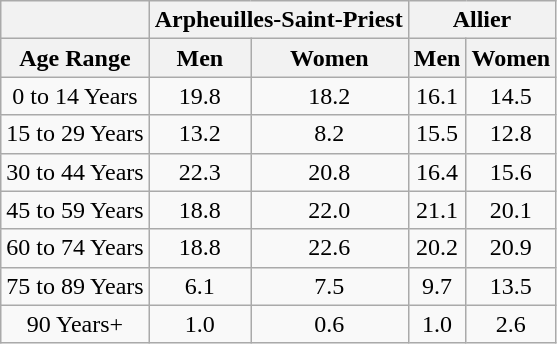<table class="wikitable" style="text-align:center;">
<tr>
<th></th>
<th colspan=2><strong>Arpheuilles-Saint-Priest</strong></th>
<th colspan=2><strong>Allier</strong></th>
</tr>
<tr>
<th><strong>Age Range</strong></th>
<th><strong>Men</strong></th>
<th><strong>Women</strong></th>
<th><strong>Men</strong></th>
<th><strong>Women</strong></th>
</tr>
<tr>
<td>0 to 14 Years</td>
<td>19.8</td>
<td>18.2</td>
<td>16.1</td>
<td>14.5</td>
</tr>
<tr>
<td>15 to 29 Years</td>
<td>13.2</td>
<td>8.2</td>
<td>15.5</td>
<td>12.8</td>
</tr>
<tr>
<td>30 to 44 Years</td>
<td>22.3</td>
<td>20.8</td>
<td>16.4</td>
<td>15.6</td>
</tr>
<tr>
<td>45 to 59 Years</td>
<td>18.8</td>
<td>22.0</td>
<td>21.1</td>
<td>20.1</td>
</tr>
<tr>
<td>60 to 74 Years</td>
<td>18.8</td>
<td>22.6</td>
<td>20.2</td>
<td>20.9</td>
</tr>
<tr>
<td>75 to 89 Years</td>
<td>6.1</td>
<td>7.5</td>
<td>9.7</td>
<td>13.5</td>
</tr>
<tr>
<td>90 Years+</td>
<td>1.0</td>
<td>0.6</td>
<td>1.0</td>
<td>2.6</td>
</tr>
</table>
